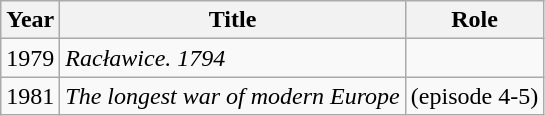<table class="wikitable">
<tr>
<th>Year</th>
<th>Title</th>
<th>Role</th>
</tr>
<tr>
<td>1979</td>
<td><em>Racławice. 1794</em></td>
<td></td>
</tr>
<tr>
<td>1981</td>
<td><em>The longest war of modern Europe</em></td>
<td>(episode 4-5)</td>
</tr>
</table>
